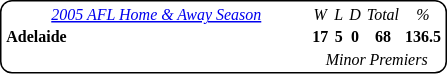<table style="margin-right:4px; margin-top:8px; float:right; border:1px #000 solid; border-radius:8px; background:#fff; font-family:Verdana; font-size:8pt; text-align:center;">
<tr>
<td width=200><em><a href='#'>2005 AFL Home & Away Season</a></em></td>
<td><em>W</em></td>
<td><em>L</em></td>
<td><em>D</em></td>
<td><em>Total</em></td>
<td><em>%</em></td>
</tr>
<tr>
<td style="text-align:left"><strong>Adelaide</strong></td>
<td><strong>17</strong></td>
<td><strong>5</strong></td>
<td><strong>0</strong></td>
<td><strong>68</strong></td>
<td><strong>136.5</strong></td>
</tr>
<tr>
<td></td>
<td colspan=9><em>Minor Premiers</em></td>
</tr>
</table>
